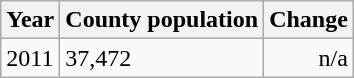<table class="wikitable">
<tr>
<th>Year</th>
<th>County population</th>
<th>Change</th>
</tr>
<tr>
<td>2011</td>
<td>37,472</td>
<td align="right">n/a</td>
</tr>
</table>
